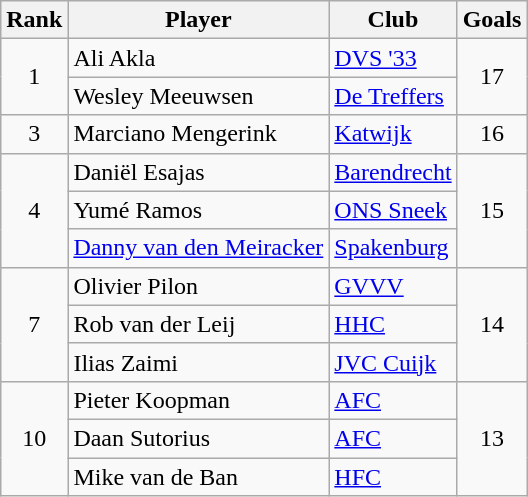<table class=wikitable style=text-align:center>
<tr>
<th>Rank</th>
<th>Player</th>
<th>Club</th>
<th>Goals</th>
</tr>
<tr>
<td rowspan=2>1</td>
<td align=left> Ali Akla</td>
<td align=left><a href='#'>DVS '33</a></td>
<td rowspan=2>17</td>
</tr>
<tr>
<td align=left> Wesley Meeuwsen</td>
<td align=left><a href='#'>De Treffers</a></td>
</tr>
<tr>
<td>3</td>
<td align=left> Marciano Mengerink</td>
<td align=left><a href='#'>Katwijk</a></td>
<td>16</td>
</tr>
<tr>
<td rowspan=3>4</td>
<td align=left> Daniël Esajas</td>
<td align=left><a href='#'>Barendrecht</a></td>
<td rowspan=3>15</td>
</tr>
<tr>
<td align=left> Yumé Ramos</td>
<td align=left><a href='#'>ONS Sneek</a></td>
</tr>
<tr>
<td align=left> <a href='#'>Danny van den Meiracker</a></td>
<td align=left><a href='#'>Spakenburg</a></td>
</tr>
<tr>
<td rowspan=3>7</td>
<td align=left> Olivier Pilon</td>
<td align=left><a href='#'>GVVV</a></td>
<td rowspan=3>14</td>
</tr>
<tr>
<td align=left> Rob van der Leij</td>
<td align=left><a href='#'>HHC</a></td>
</tr>
<tr>
<td align=left> Ilias Zaimi</td>
<td align=left><a href='#'>JVC Cuijk</a></td>
</tr>
<tr>
<td rowspan=3>10</td>
<td align=left> Pieter Koopman</td>
<td align=left><a href='#'>AFC</a></td>
<td rowspan=3>13</td>
</tr>
<tr>
<td align=left> Daan Sutorius</td>
<td align=left><a href='#'>AFC</a></td>
</tr>
<tr>
<td align=left> Mike van de Ban</td>
<td align=left><a href='#'>HFC</a></td>
</tr>
</table>
